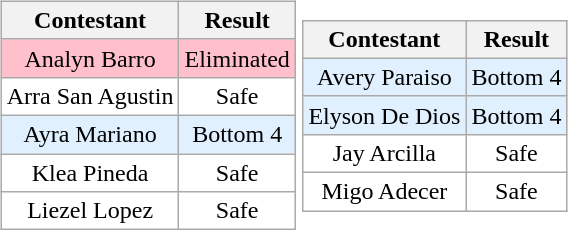<table>
<tr>
<td><br><table class="wikitable sortable nowrap" style="margin:auto; text-align:center">
<tr>
<th scope="col">Contestant</th>
<th scope="col">Result</th>
</tr>
<tr>
<td bgcolor=pink>Analyn Barro</td>
<td bgcolor=pink>Eliminated</td>
</tr>
<tr>
<td bgcolor=#FFFFFF>Arra San Agustin</td>
<td bgcolor=#FFFFFF>Safe</td>
</tr>
<tr>
<td bgcolor=#e0f0ff>Ayra Mariano</td>
<td bgcolor=#e0f0ff>Bottom 4</td>
</tr>
<tr>
<td bgcolor=#FFFFFF>Klea Pineda</td>
<td bgcolor=#FFFFFF>Safe</td>
</tr>
<tr>
<td bgcolor=#FFFFFF>Liezel Lopez</td>
<td bgcolor=#FFFFFF>Safe</td>
</tr>
</table>
</td>
<td><br><table class="wikitable sortable nowrap" style="margin:auto; text-align:center">
<tr>
<th scope="col">Contestant</th>
<th scope="col">Result</th>
</tr>
<tr>
<td bgcolor=#e0f0ff>Avery Paraiso</td>
<td bgcolor=#e0f0ff>Bottom 4</td>
</tr>
<tr>
<td bgcolor=#e0f0ff>Elyson De Dios</td>
<td bgcolor=#e0f0ff>Bottom 4</td>
</tr>
<tr>
<td bgcolor=#FFFFFF>Jay Arcilla</td>
<td bgcolor=#FFFFFF>Safe</td>
</tr>
<tr>
<td bgcolor=#FFFFFF>Migo Adecer</td>
<td bgcolor=#FFFFFF>Safe</td>
</tr>
</table>
</td>
</tr>
</table>
